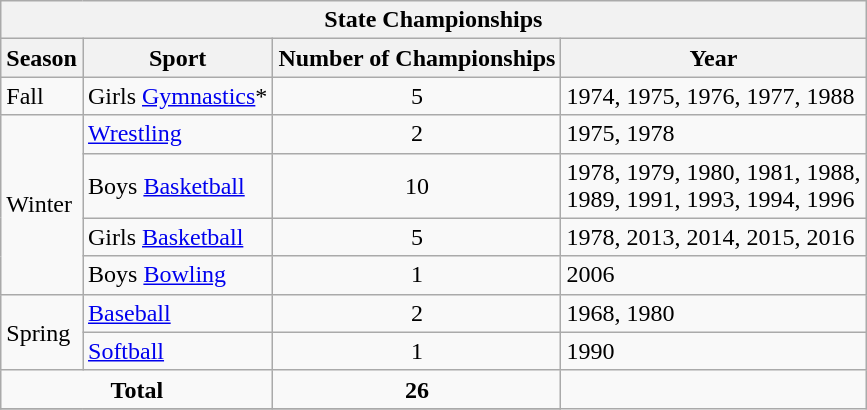<table class="wikitable">
<tr>
<th colspan="4">State Championships</th>
</tr>
<tr>
<th>Season</th>
<th>Sport</th>
<th>Number of Championships</th>
<th>Year</th>
</tr>
<tr>
<td rowspan="1">Fall</td>
<td>Girls <a href='#'>Gymnastics</a>*</td>
<td align="center">5</td>
<td>1974, 1975, 1976, 1977, 1988</td>
</tr>
<tr>
<td rowspan="4">Winter</td>
<td><a href='#'>Wrestling</a></td>
<td align="center">2</td>
<td>1975, 1978</td>
</tr>
<tr>
<td>Boys <a href='#'>Basketball</a></td>
<td align="center">10</td>
<td>1978, 1979, 1980, 1981, 1988,<br>1989, 1991, 1993, 1994, 1996</td>
</tr>
<tr>
<td>Girls <a href='#'>Basketball</a></td>
<td align="center">5</td>
<td>1978, 2013, 2014, 2015, 2016</td>
</tr>
<tr>
<td>Boys <a href='#'>Bowling</a></td>
<td align="center">1</td>
<td>2006</td>
</tr>
<tr>
<td rowspan="2">Spring</td>
<td><a href='#'>Baseball</a></td>
<td align="center">2</td>
<td>1968, 1980</td>
</tr>
<tr>
<td><a href='#'>Softball</a></td>
<td align="center">1</td>
<td>1990</td>
</tr>
<tr>
<td align="center" colspan="2"><strong>Total</strong></td>
<td align="center"><strong>26</strong></td>
</tr>
<tr>
</tr>
</table>
